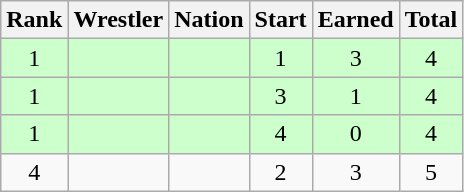<table class="wikitable sortable" style="text-align:center;">
<tr>
<th>Rank</th>
<th>Wrestler</th>
<th>Nation</th>
<th>Start</th>
<th>Earned</th>
<th>Total</th>
</tr>
<tr style="background:#cfc;">
<td>1</td>
<td align=left></td>
<td align=left></td>
<td>1</td>
<td>3</td>
<td>4</td>
</tr>
<tr style="background:#cfc;">
<td>1</td>
<td align=left></td>
<td align=left></td>
<td>3</td>
<td>1</td>
<td>4</td>
</tr>
<tr style="background:#cfc;">
<td>1</td>
<td align=left></td>
<td align=left></td>
<td>4</td>
<td>0</td>
<td>4</td>
</tr>
<tr>
<td>4</td>
<td align=left></td>
<td align=left></td>
<td>2</td>
<td>3</td>
<td>5</td>
</tr>
</table>
